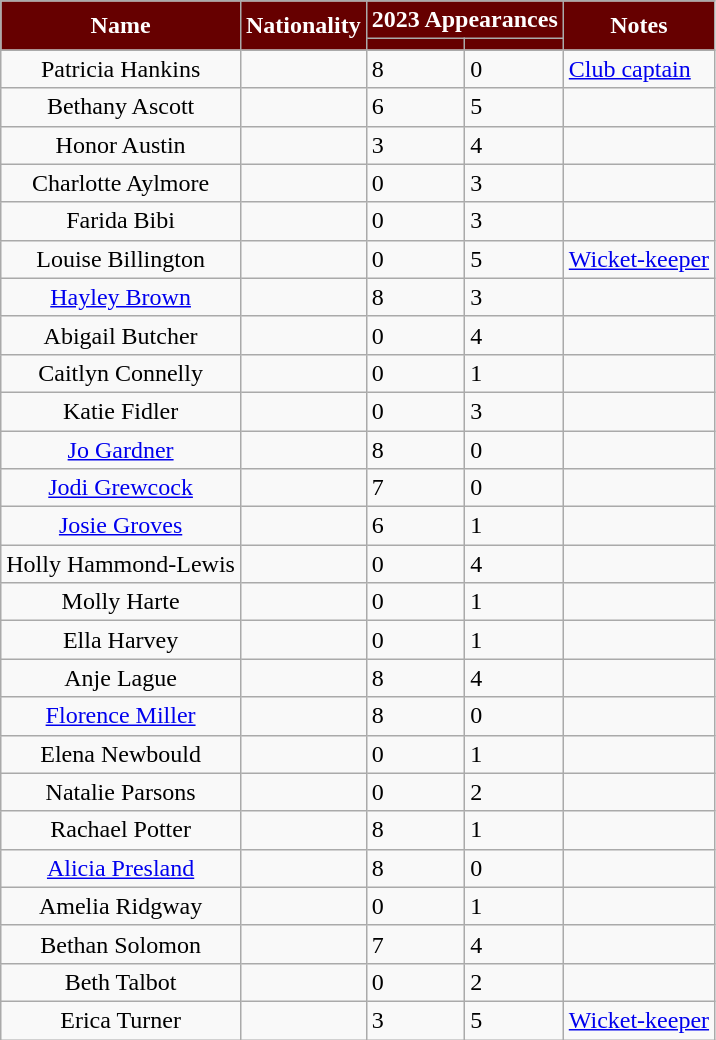<table class="wikitable sortable">
<tr>
<th style="background:#600; color:white" scope="col" rowspan="2">Name</th>
<th style="background:#600; color:white" scope="col" rowspan="2">Nationality</th>
<th style="background:#600; color:white" scope="col" colspan="2">2023 Appearances</th>
<th style="background:#600; color:white" scope="col" rowspan="2">Notes</th>
</tr>
<tr>
<th style="background:#600; color:white" scope="col" rowspan="1"></th>
<th style="background:#600; color:white" scope="col" rowspan="1"></th>
</tr>
<tr>
<td style="text-align:center">Patricia Hankins</td>
<td></td>
<td>8</td>
<td>0</td>
<td><a href='#'>Club captain</a></td>
</tr>
<tr>
<td style="text-align:center">Bethany Ascott</td>
<td></td>
<td>6</td>
<td>5</td>
<td></td>
</tr>
<tr>
<td style="text-align:center">Honor Austin</td>
<td></td>
<td>3</td>
<td>4</td>
<td></td>
</tr>
<tr>
<td style="text-align:center">Charlotte Aylmore</td>
<td></td>
<td>0</td>
<td>3</td>
<td></td>
</tr>
<tr>
<td style="text-align:center">Farida Bibi</td>
<td></td>
<td>0</td>
<td>3</td>
<td></td>
</tr>
<tr>
<td style="text-align:center">Louise Billington</td>
<td></td>
<td>0</td>
<td>5</td>
<td><a href='#'>Wicket-keeper</a></td>
</tr>
<tr>
<td style="text-align:center"><a href='#'>Hayley Brown</a></td>
<td></td>
<td>8</td>
<td>3</td>
<td></td>
</tr>
<tr>
<td style="text-align:center">Abigail Butcher</td>
<td></td>
<td>0</td>
<td>4</td>
<td></td>
</tr>
<tr>
<td style="text-align:center">Caitlyn Connelly</td>
<td></td>
<td>0</td>
<td>1</td>
<td></td>
</tr>
<tr>
<td style="text-align:center">Katie Fidler</td>
<td></td>
<td>0</td>
<td>3</td>
<td></td>
</tr>
<tr>
<td style="text-align:center"><a href='#'>Jo Gardner</a></td>
<td></td>
<td>8</td>
<td>0</td>
<td></td>
</tr>
<tr>
<td style="text-align:center"><a href='#'>Jodi Grewcock</a></td>
<td></td>
<td>7</td>
<td>0</td>
<td></td>
</tr>
<tr>
<td style="text-align:center"><a href='#'>Josie Groves</a></td>
<td></td>
<td>6</td>
<td>1</td>
<td></td>
</tr>
<tr>
<td style="text-align:center">Holly Hammond-Lewis</td>
<td></td>
<td>0</td>
<td>4</td>
<td></td>
</tr>
<tr>
<td style="text-align:center">Molly Harte</td>
<td></td>
<td>0</td>
<td>1</td>
<td></td>
</tr>
<tr>
<td style="text-align:center">Ella Harvey</td>
<td></td>
<td>0</td>
<td>1</td>
<td></td>
</tr>
<tr>
<td style="text-align:center">Anje Lague</td>
<td></td>
<td>8</td>
<td>4</td>
<td></td>
</tr>
<tr>
<td style="text-align:center"><a href='#'>Florence Miller</a></td>
<td></td>
<td>8</td>
<td>0</td>
<td></td>
</tr>
<tr>
<td style="text-align:center">Elena Newbould</td>
<td></td>
<td>0</td>
<td>1</td>
<td></td>
</tr>
<tr>
<td style="text-align:center">Natalie Parsons</td>
<td></td>
<td>0</td>
<td>2</td>
<td></td>
</tr>
<tr>
<td style="text-align:center">Rachael Potter</td>
<td></td>
<td>8</td>
<td>1</td>
<td></td>
</tr>
<tr>
<td style="text-align:center"><a href='#'>Alicia Presland</a></td>
<td></td>
<td>8</td>
<td>0</td>
<td></td>
</tr>
<tr>
<td style="text-align:center">Amelia Ridgway</td>
<td></td>
<td>0</td>
<td>1</td>
<td></td>
</tr>
<tr>
<td style="text-align:center">Bethan Solomon</td>
<td></td>
<td>7</td>
<td>4</td>
<td></td>
</tr>
<tr>
<td style="text-align:center">Beth Talbot</td>
<td></td>
<td>0</td>
<td>2</td>
<td></td>
</tr>
<tr>
<td style="text-align:center">Erica Turner</td>
<td></td>
<td>3</td>
<td>5</td>
<td><a href='#'>Wicket-keeper</a></td>
</tr>
</table>
